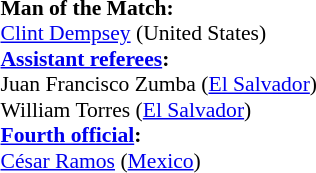<table style="width:100%; font-size:90%;">
<tr>
<td><br><strong>Man of the Match:</strong>
<br><a href='#'>Clint Dempsey</a> (United States)<br><strong><a href='#'>Assistant referees</a>:</strong>
<br>Juan Francisco Zumba (<a href='#'>El Salvador</a>)
<br>William Torres (<a href='#'>El Salvador</a>)
<br><strong><a href='#'>Fourth official</a>:</strong>
<br><a href='#'>César Ramos</a> (<a href='#'>Mexico</a>)</td>
</tr>
</table>
